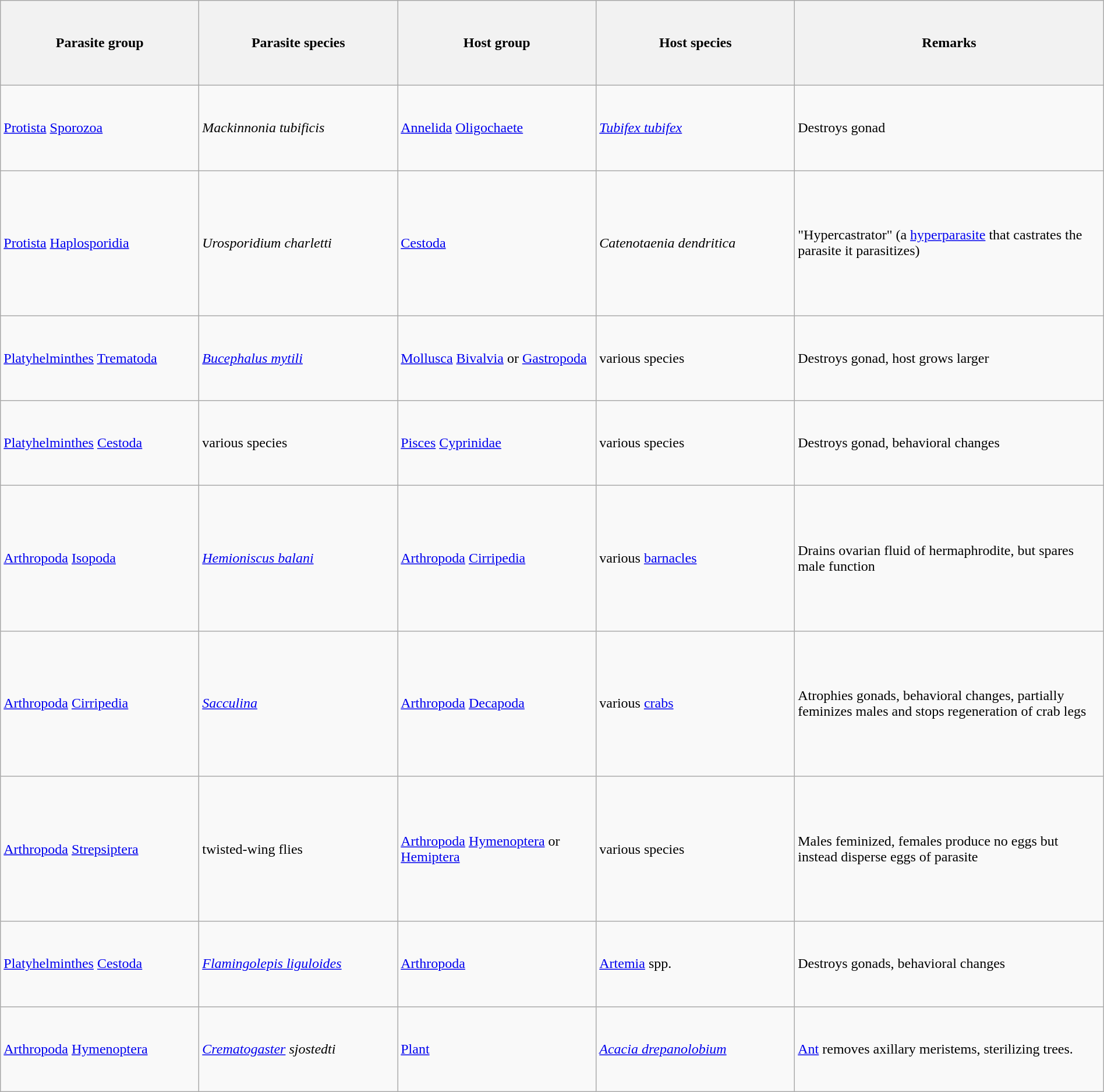<table class="wikitable sortable" style="width:100%; height:1250px;" cellpadding="5">
<tr>
<th style="width:18%;">Parasite group</th>
<th style="width:18%;">Parasite species</th>
<th style="width:18%;">Host group</th>
<th style="width:18%;">Host species</th>
<th style="width:28%;">Remarks</th>
</tr>
<tr>
<td><a href='#'>Protista</a> <a href='#'>Sporozoa</a></td>
<td><em>Mackinnonia tubificis</em></td>
<td><a href='#'>Annelida</a> <a href='#'>Oligochaete</a></td>
<td><em><a href='#'>Tubifex tubifex</a></em></td>
<td>Destroys gonad</td>
</tr>
<tr>
<td><a href='#'>Protista</a> <a href='#'>Haplosporidia</a></td>
<td><em>Urosporidium charletti</em></td>
<td><a href='#'>Cestoda</a></td>
<td><em>Catenotaenia dendritica</em></td>
<td>"Hypercastrator" (a <a href='#'>hyperparasite</a> that castrates the parasite it parasitizes)</td>
</tr>
<tr>
<td><a href='#'>Platyhelminthes</a> <a href='#'>Trematoda</a></td>
<td><em><a href='#'>Bucephalus mytili</a></em></td>
<td><a href='#'>Mollusca</a> <a href='#'>Bivalvia</a> or <a href='#'>Gastropoda</a></td>
<td>various species</td>
<td>Destroys gonad, host grows larger</td>
</tr>
<tr>
<td><a href='#'>Platyhelminthes</a> <a href='#'>Cestoda</a></td>
<td>various species</td>
<td><a href='#'>Pisces</a> <a href='#'>Cyprinidae</a></td>
<td>various species</td>
<td>Destroys gonad, behavioral changes</td>
</tr>
<tr>
<td><a href='#'>Arthropoda</a> <a href='#'>Isopoda</a></td>
<td><em><a href='#'>Hemioniscus balani</a></em></td>
<td><a href='#'>Arthropoda</a> <a href='#'>Cirripedia</a></td>
<td>various <a href='#'>barnacles</a></td>
<td>Drains ovarian fluid of hermaphrodite, but spares male function</td>
</tr>
<tr>
<td><a href='#'>Arthropoda</a> <a href='#'>Cirripedia</a></td>
<td><em><a href='#'>Sacculina</a></em></td>
<td><a href='#'>Arthropoda</a> <a href='#'>Decapoda</a></td>
<td>various <a href='#'>crabs</a></td>
<td>Atrophies gonads, behavioral changes, partially feminizes males and stops regeneration of crab legs</td>
</tr>
<tr>
<td><a href='#'>Arthropoda</a> <a href='#'>Strepsiptera</a></td>
<td>twisted-wing flies</td>
<td><a href='#'>Arthropoda</a> <a href='#'>Hymenoptera</a> or <a href='#'>Hemiptera</a></td>
<td>various species</td>
<td>Males feminized, females produce no eggs but instead disperse eggs of parasite</td>
</tr>
<tr>
<td><a href='#'>Platyhelminthes</a> <a href='#'>Cestoda</a></td>
<td><em><a href='#'>Flamingolepis liguloides</a></em></td>
<td><a href='#'>Arthropoda</a></td>
<td><a href='#'>Artemia</a> spp.</td>
<td>Destroys gonads, behavioral changes</td>
</tr>
<tr>
<td><a href='#'>Arthropoda</a>  <a href='#'>Hymenoptera</a></td>
<td><em><a href='#'>Crematogaster</a> sjostedti</em></td>
<td><a href='#'>Plant</a></td>
<td><em><a href='#'>Acacia drepanolobium</a></em></td>
<td><a href='#'>Ant</a> removes axillary meristems, sterilizing trees.</td>
</tr>
</table>
